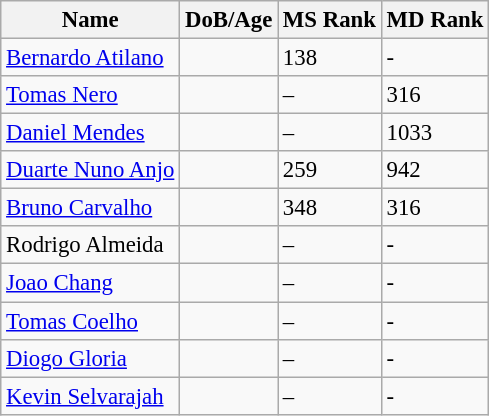<table class="wikitable" style="text-align: left; font-size:95%;">
<tr>
<th>Name</th>
<th>DoB/Age</th>
<th>MS Rank</th>
<th>MD Rank</th>
</tr>
<tr>
<td><a href='#'>Bernardo Atilano</a></td>
<td></td>
<td>138</td>
<td>-</td>
</tr>
<tr>
<td><a href='#'>Tomas Nero</a></td>
<td></td>
<td>–</td>
<td>316</td>
</tr>
<tr>
<td><a href='#'>Daniel Mendes</a></td>
<td></td>
<td>–</td>
<td>1033</td>
</tr>
<tr>
<td><a href='#'>Duarte Nuno Anjo</a></td>
<td></td>
<td>259</td>
<td>942</td>
</tr>
<tr>
<td><a href='#'>Bruno Carvalho</a></td>
<td></td>
<td>348</td>
<td>316</td>
</tr>
<tr>
<td>Rodrigo Almeida</td>
<td></td>
<td>–</td>
<td>-</td>
</tr>
<tr>
<td><a href='#'>Joao Chang</a></td>
<td></td>
<td>–</td>
<td>-</td>
</tr>
<tr>
<td><a href='#'>Tomas Coelho</a></td>
<td></td>
<td>–</td>
<td>-</td>
</tr>
<tr>
<td><a href='#'>Diogo Gloria</a></td>
<td></td>
<td>–</td>
<td>-</td>
</tr>
<tr>
<td><a href='#'>Kevin Selvarajah</a></td>
<td></td>
<td>–</td>
<td>-</td>
</tr>
</table>
